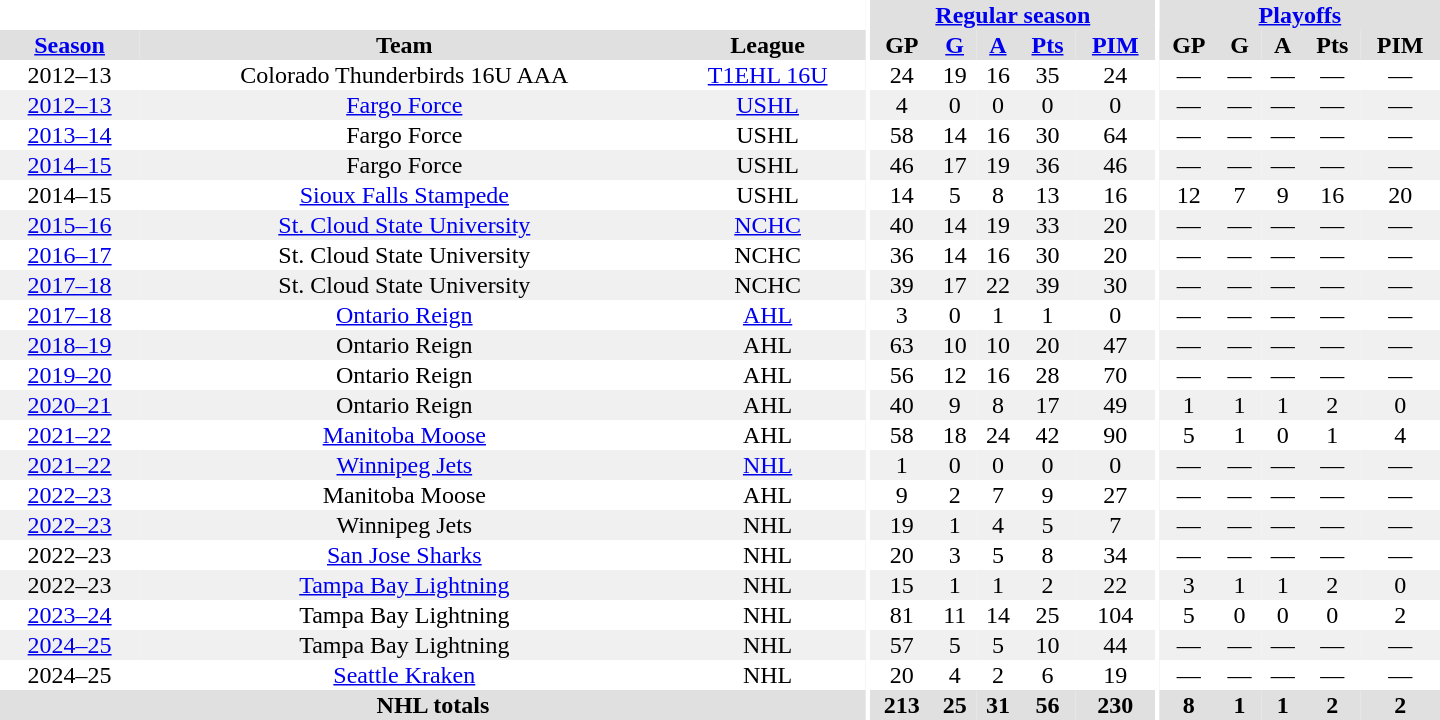<table border="0" cellpadding="1" cellspacing="0" style="text-align:center; width:60em">
<tr bgcolor="#e0e0e0">
<th colspan="3" bgcolor="#ffffff"></th>
<th rowspan="100" bgcolor="#ffffff"></th>
<th colspan="5"><a href='#'>Regular season</a></th>
<th rowspan="100" bgcolor="#ffffff"></th>
<th colspan="5"><a href='#'>Playoffs</a></th>
</tr>
<tr bgcolor="#e0e0e0">
<th><a href='#'>Season</a></th>
<th>Team</th>
<th>League</th>
<th>GP</th>
<th><a href='#'>G</a></th>
<th><a href='#'>A</a></th>
<th><a href='#'>Pts</a></th>
<th><a href='#'>PIM</a></th>
<th>GP</th>
<th>G</th>
<th>A</th>
<th>Pts</th>
<th>PIM</th>
</tr>
<tr>
<td>2012–13</td>
<td>Colorado Thunderbirds 16U AAA</td>
<td><a href='#'>T1EHL 16U</a></td>
<td>24</td>
<td>19</td>
<td>16</td>
<td>35</td>
<td>24</td>
<td>—</td>
<td>—</td>
<td>—</td>
<td>—</td>
<td>—</td>
</tr>
<tr bgcolor="#f0f0f0">
<td><a href='#'>2012–13</a></td>
<td><a href='#'>Fargo Force</a></td>
<td><a href='#'>USHL</a></td>
<td>4</td>
<td>0</td>
<td>0</td>
<td>0</td>
<td>0</td>
<td>—</td>
<td>—</td>
<td>—</td>
<td>—</td>
<td>—</td>
</tr>
<tr>
<td><a href='#'>2013–14</a></td>
<td>Fargo Force</td>
<td>USHL</td>
<td>58</td>
<td>14</td>
<td>16</td>
<td>30</td>
<td>64</td>
<td>—</td>
<td>—</td>
<td>—</td>
<td>—</td>
<td>—</td>
</tr>
<tr bgcolor="#f0f0f0">
<td><a href='#'>2014–15</a></td>
<td>Fargo Force</td>
<td>USHL</td>
<td>46</td>
<td>17</td>
<td>19</td>
<td>36</td>
<td>46</td>
<td>—</td>
<td>—</td>
<td>—</td>
<td>—</td>
<td>—</td>
</tr>
<tr>
<td>2014–15</td>
<td><a href='#'>Sioux Falls Stampede</a></td>
<td>USHL</td>
<td>14</td>
<td>5</td>
<td>8</td>
<td>13</td>
<td>16</td>
<td>12</td>
<td>7</td>
<td>9</td>
<td>16</td>
<td>20</td>
</tr>
<tr bgcolor="#f0f0f0">
<td><a href='#'>2015–16</a></td>
<td><a href='#'>St. Cloud State University</a></td>
<td><a href='#'>NCHC</a></td>
<td>40</td>
<td>14</td>
<td>19</td>
<td>33</td>
<td>20</td>
<td>—</td>
<td>—</td>
<td>—</td>
<td>—</td>
<td>—</td>
</tr>
<tr>
<td><a href='#'>2016–17</a></td>
<td>St. Cloud State University</td>
<td>NCHC</td>
<td>36</td>
<td>14</td>
<td>16</td>
<td>30</td>
<td>20</td>
<td>—</td>
<td>—</td>
<td>—</td>
<td>—</td>
<td>—</td>
</tr>
<tr bgcolor="#f0f0f0">
<td><a href='#'>2017–18</a></td>
<td>St. Cloud State University</td>
<td>NCHC</td>
<td>39</td>
<td>17</td>
<td>22</td>
<td>39</td>
<td>30</td>
<td>—</td>
<td>—</td>
<td>—</td>
<td>—</td>
<td>—</td>
</tr>
<tr>
<td><a href='#'>2017–18</a></td>
<td><a href='#'>Ontario Reign</a></td>
<td><a href='#'>AHL</a></td>
<td>3</td>
<td>0</td>
<td>1</td>
<td>1</td>
<td>0</td>
<td>—</td>
<td>—</td>
<td>—</td>
<td>—</td>
<td>—</td>
</tr>
<tr bgcolor="#f0f0f0">
<td><a href='#'>2018–19</a></td>
<td>Ontario Reign</td>
<td>AHL</td>
<td>63</td>
<td>10</td>
<td>10</td>
<td>20</td>
<td>47</td>
<td>—</td>
<td>—</td>
<td>—</td>
<td>—</td>
<td>—</td>
</tr>
<tr>
<td><a href='#'>2019–20</a></td>
<td>Ontario Reign</td>
<td>AHL</td>
<td>56</td>
<td>12</td>
<td>16</td>
<td>28</td>
<td>70</td>
<td>—</td>
<td>—</td>
<td>—</td>
<td>—</td>
<td>—</td>
</tr>
<tr bgcolor="#f0f0f0">
<td><a href='#'>2020–21</a></td>
<td>Ontario Reign</td>
<td>AHL</td>
<td>40</td>
<td>9</td>
<td>8</td>
<td>17</td>
<td>49</td>
<td>1</td>
<td>1</td>
<td>1</td>
<td>2</td>
<td>0</td>
</tr>
<tr>
<td><a href='#'>2021–22</a></td>
<td><a href='#'>Manitoba Moose</a></td>
<td>AHL</td>
<td>58</td>
<td>18</td>
<td>24</td>
<td>42</td>
<td>90</td>
<td>5</td>
<td>1</td>
<td>0</td>
<td>1</td>
<td>4</td>
</tr>
<tr bgcolor="#f0f0f0">
<td><a href='#'>2021–22</a></td>
<td><a href='#'>Winnipeg Jets</a></td>
<td><a href='#'>NHL</a></td>
<td>1</td>
<td>0</td>
<td>0</td>
<td>0</td>
<td>0</td>
<td>—</td>
<td>—</td>
<td>—</td>
<td>—</td>
<td>—</td>
</tr>
<tr>
<td><a href='#'>2022–23</a></td>
<td>Manitoba Moose</td>
<td>AHL</td>
<td>9</td>
<td>2</td>
<td>7</td>
<td>9</td>
<td>27</td>
<td>—</td>
<td>—</td>
<td>—</td>
<td>—</td>
<td>—</td>
</tr>
<tr bgcolor="#f0f0f0">
<td><a href='#'>2022–23</a></td>
<td>Winnipeg Jets</td>
<td>NHL</td>
<td>19</td>
<td>1</td>
<td>4</td>
<td>5</td>
<td>7</td>
<td>—</td>
<td>—</td>
<td>—</td>
<td>—</td>
<td>—</td>
</tr>
<tr>
<td>2022–23</td>
<td><a href='#'>San Jose Sharks</a></td>
<td>NHL</td>
<td>20</td>
<td>3</td>
<td>5</td>
<td>8</td>
<td>34</td>
<td>—</td>
<td>—</td>
<td>—</td>
<td>—</td>
<td>—</td>
</tr>
<tr bgcolor="#f0f0f0">
<td>2022–23</td>
<td><a href='#'>Tampa Bay Lightning</a></td>
<td>NHL</td>
<td>15</td>
<td>1</td>
<td>1</td>
<td>2</td>
<td>22</td>
<td>3</td>
<td>1</td>
<td>1</td>
<td>2</td>
<td>0</td>
</tr>
<tr>
<td><a href='#'>2023–24</a></td>
<td>Tampa Bay Lightning</td>
<td>NHL</td>
<td>81</td>
<td>11</td>
<td>14</td>
<td>25</td>
<td>104</td>
<td>5</td>
<td>0</td>
<td>0</td>
<td>0</td>
<td>2</td>
</tr>
<tr bgcolor="#f0f0f0">
<td><a href='#'>2024–25</a></td>
<td>Tampa Bay Lightning</td>
<td>NHL</td>
<td>57</td>
<td>5</td>
<td>5</td>
<td>10</td>
<td>44</td>
<td>—</td>
<td>—</td>
<td>—</td>
<td>—</td>
<td>—</td>
</tr>
<tr>
<td>2024–25</td>
<td><a href='#'>Seattle Kraken</a></td>
<td>NHL</td>
<td>20</td>
<td>4</td>
<td>2</td>
<td>6</td>
<td>19</td>
<td>—</td>
<td>—</td>
<td>—</td>
<td>—</td>
<td>—</td>
</tr>
<tr bgcolor="#e0e0e0">
<th colspan=3>NHL totals</th>
<th>213</th>
<th>25</th>
<th>31</th>
<th>56</th>
<th>230</th>
<th>8</th>
<th>1</th>
<th>1</th>
<th>2</th>
<th>2</th>
</tr>
</table>
